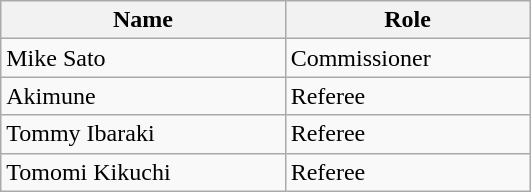<table class="wikitable sortable" align="left center" style="width:28%;">
<tr>
<th width:8%;">Name</th>
<th width:38%;">Role</th>
</tr>
<tr>
<td>Mike Sato</td>
<td>Commissioner</td>
</tr>
<tr>
<td>Akimune</td>
<td>Referee</td>
</tr>
<tr>
<td>Tommy Ibaraki</td>
<td>Referee</td>
</tr>
<tr>
<td>Tomomi Kikuchi</td>
<td>Referee</td>
</tr>
</table>
